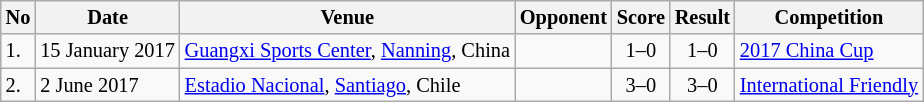<table class="wikitable" style="font-size:85%;">
<tr>
<th>No</th>
<th>Date</th>
<th>Venue</th>
<th>Opponent</th>
<th>Score</th>
<th>Result</th>
<th>Competition</th>
</tr>
<tr>
<td>1.</td>
<td>15 January 2017</td>
<td><a href='#'>Guangxi Sports Center</a>, <a href='#'>Nanning</a>, China</td>
<td></td>
<td align=center>1–0</td>
<td align=center>1–0</td>
<td><a href='#'>2017 China Cup</a></td>
</tr>
<tr>
<td>2.</td>
<td>2 June 2017</td>
<td><a href='#'>Estadio Nacional</a>, <a href='#'>Santiago</a>, Chile</td>
<td></td>
<td align=center>3–0</td>
<td align=center>3–0</td>
<td><a href='#'>International Friendly</a></td>
</tr>
</table>
